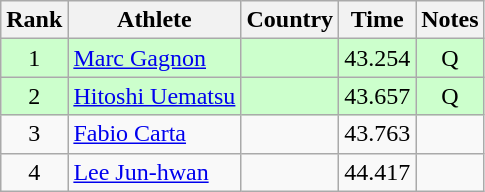<table class="wikitable" style="text-align:center">
<tr>
<th>Rank</th>
<th>Athlete</th>
<th>Country</th>
<th>Time</th>
<th>Notes</th>
</tr>
<tr bgcolor=ccffcc>
<td>1</td>
<td align=left><a href='#'>Marc Gagnon</a></td>
<td align=left></td>
<td>43.254</td>
<td>Q</td>
</tr>
<tr bgcolor=ccffcc>
<td>2</td>
<td align=left><a href='#'>Hitoshi Uematsu</a></td>
<td align=left></td>
<td>43.657</td>
<td>Q</td>
</tr>
<tr>
<td>3</td>
<td align=left><a href='#'>Fabio Carta</a></td>
<td align=left></td>
<td>43.763</td>
<td></td>
</tr>
<tr>
<td>4</td>
<td align=left><a href='#'>Lee Jun-hwan</a></td>
<td align=left></td>
<td>44.417</td>
<td></td>
</tr>
</table>
